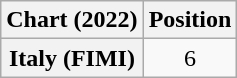<table class="wikitable plainrowheaders" style="text-align:center">
<tr>
<th scope="col">Chart (2022)</th>
<th scope="col">Position</th>
</tr>
<tr>
<th scope="row">Italy (FIMI)</th>
<td>6</td>
</tr>
</table>
